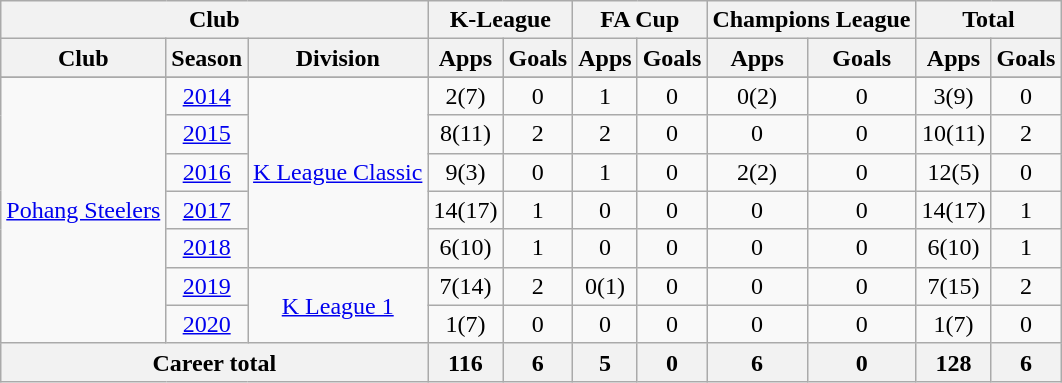<table class="wikitable" style="text-align:center">
<tr>
<th colspan="3">Club</th>
<th colspan="2">K-League</th>
<th colspan="2">FA Cup</th>
<th colspan="2">Champions League</th>
<th colspan="2">Total</th>
</tr>
<tr>
<th>Club</th>
<th>Season</th>
<th>Division</th>
<th>Apps</th>
<th>Goals</th>
<th>Apps</th>
<th>Goals</th>
<th>Apps</th>
<th>Goals</th>
<th>Apps</th>
<th>Goals</th>
</tr>
<tr>
</tr>
<tr>
<td rowspan="7"><a href='#'>Pohang Steelers</a></td>
<td><a href='#'>2014</a></td>
<td rowspan="5"><a href='#'>K League Classic</a></td>
<td>2(7)</td>
<td>0</td>
<td>1</td>
<td>0</td>
<td>0(2)</td>
<td>0</td>
<td>3(9)</td>
<td>0</td>
</tr>
<tr>
<td><a href='#'>2015</a></td>
<td>8(11)</td>
<td>2</td>
<td>2</td>
<td>0</td>
<td>0</td>
<td>0</td>
<td>10(11)</td>
<td>2</td>
</tr>
<tr>
<td><a href='#'>2016</a></td>
<td>9(3)</td>
<td>0</td>
<td>1</td>
<td>0</td>
<td>2(2)</td>
<td>0</td>
<td>12(5)</td>
<td>0</td>
</tr>
<tr>
<td><a href='#'>2017</a></td>
<td>14(17)</td>
<td>1</td>
<td>0</td>
<td>0</td>
<td>0</td>
<td>0</td>
<td>14(17)</td>
<td>1</td>
</tr>
<tr>
<td><a href='#'>2018</a></td>
<td>6(10)</td>
<td>1</td>
<td>0</td>
<td>0</td>
<td>0</td>
<td>0</td>
<td>6(10)</td>
<td>1</td>
</tr>
<tr>
<td><a href='#'>2019</a></td>
<td rowspan="2"><a href='#'>K League 1</a></td>
<td>7(14)</td>
<td>2</td>
<td>0(1)</td>
<td>0</td>
<td>0</td>
<td>0</td>
<td>7(15)</td>
<td>2</td>
</tr>
<tr>
<td><a href='#'>2020</a></td>
<td>1(7)</td>
<td>0</td>
<td>0</td>
<td>0</td>
<td>0</td>
<td>0</td>
<td>1(7)</td>
<td>0</td>
</tr>
<tr>
<th colspan="3">Career total</th>
<th>116</th>
<th>6</th>
<th>5</th>
<th>0</th>
<th>6</th>
<th>0</th>
<th>128</th>
<th>6</th>
</tr>
</table>
